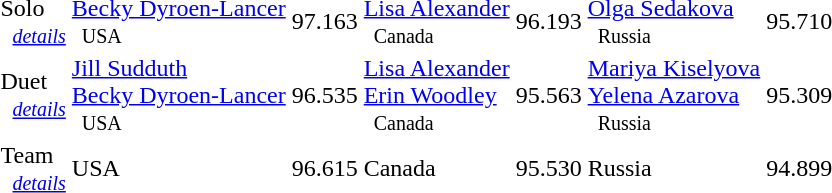<table>
<tr>
<td>Solo<br>   <small><em><a href='#'>details</a></em></small></td>
<td><a href='#'>Becky Dyroen-Lancer</a> <small><br>   USA </small></td>
<td>97.163</td>
<td><a href='#'>Lisa Alexander</a> <small><br>   Canada </small></td>
<td>96.193</td>
<td><a href='#'>Olga Sedakova</a> <small><br>   Russia </small></td>
<td>95.710</td>
</tr>
<tr>
<td>Duet<br>   <small><em><a href='#'>details</a></em></small></td>
<td><a href='#'>Jill Sudduth</a> <br> <a href='#'>Becky Dyroen-Lancer</a> <small><br>   USA </small></td>
<td>96.535</td>
<td><a href='#'>Lisa Alexander</a> <br> <a href='#'>Erin Woodley</a> <small><br>   Canada </small></td>
<td>95.563</td>
<td><a href='#'>Mariya Kiselyova</a> <br> <a href='#'>Yelena Azarova</a> <small><br>   Russia </small></td>
<td>95.309</td>
</tr>
<tr>
<td>Team<br>   <small><em><a href='#'>details</a></em></small></td>
<td> USA</td>
<td>96.615</td>
<td> Canada</td>
<td>95.530</td>
<td> Russia</td>
<td>94.899</td>
</tr>
<tr>
</tr>
</table>
